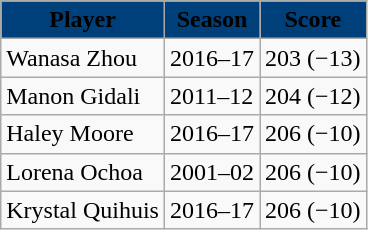<table class="wikitable">
<tr>
<th style="background:#00407a;"><span>Player</span></th>
<th style="background:#00407a;"><span>Season</span></th>
<th style="background:#00407a;"><span>Score</span></th>
</tr>
<tr>
<td>Wanasa Zhou</td>
<td>2016–17</td>
<td>203 (−13)</td>
</tr>
<tr>
<td>Manon Gidali</td>
<td>2011–12</td>
<td>204 (−12)</td>
</tr>
<tr>
<td>Haley Moore</td>
<td>2016–17</td>
<td>206 (−10)</td>
</tr>
<tr>
<td>Lorena Ochoa</td>
<td>2001–02</td>
<td>206 (−10)</td>
</tr>
<tr>
<td>Krystal Quihuis</td>
<td>2016–17</td>
<td>206 (−10)</td>
</tr>
</table>
